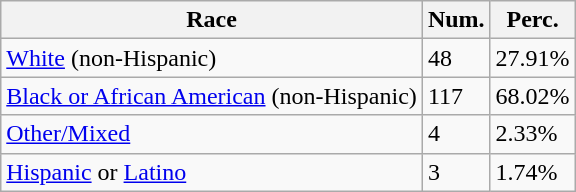<table class="wikitable">
<tr>
<th>Race</th>
<th>Num.</th>
<th>Perc.</th>
</tr>
<tr>
<td><a href='#'>White</a> (non-Hispanic)</td>
<td>48</td>
<td>27.91%</td>
</tr>
<tr>
<td><a href='#'>Black or African American</a> (non-Hispanic)</td>
<td>117</td>
<td>68.02%</td>
</tr>
<tr>
<td><a href='#'>Other/Mixed</a></td>
<td>4</td>
<td>2.33%</td>
</tr>
<tr>
<td><a href='#'>Hispanic</a> or <a href='#'>Latino</a></td>
<td>3</td>
<td>1.74%</td>
</tr>
</table>
